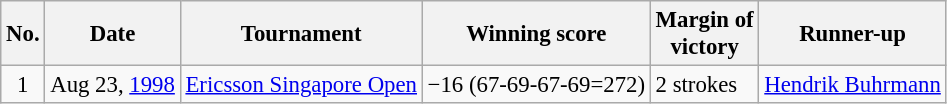<table class="wikitable" style="font-size:95%;">
<tr>
<th>No.</th>
<th>Date</th>
<th>Tournament</th>
<th>Winning score</th>
<th>Margin of<br>victory</th>
<th>Runner-up</th>
</tr>
<tr>
<td align=center>1</td>
<td align=right>Aug 23, <a href='#'>1998</a></td>
<td><a href='#'>Ericsson Singapore Open</a></td>
<td>−16 (67-69-67-69=272)</td>
<td>2 strokes</td>
<td> <a href='#'>Hendrik Buhrmann</a></td>
</tr>
</table>
